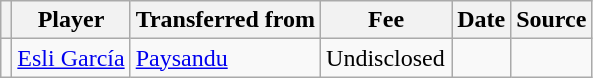<table class="wikitable plainrowheaders sortable">
<tr>
<th></th>
<th scope="col">Player</th>
<th>Transferred from</th>
<th style="width: 80px;">Fee</th>
<th scope="col">Date</th>
<th scope="col">Source</th>
</tr>
<tr>
<td align="center"></td>
<td> <a href='#'>Esli García</a></td>
<td> <a href='#'>Paysandu</a></td>
<td>Undisclosed</td>
<td></td>
<td></td>
</tr>
</table>
